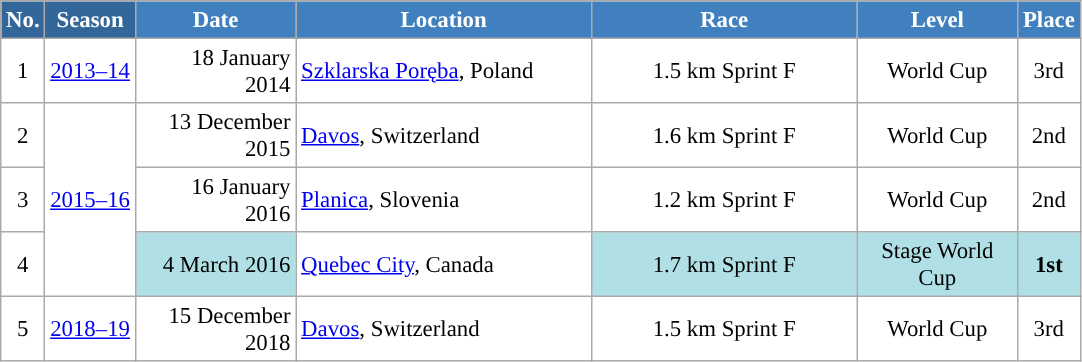<table class="wikitable sortable" style="font-size:95%; text-align:center; border:grey solid 1px; border-collapse:collapse; background:#ffffff;">
<tr style="background:#efefef;">
<th style="background-color:#369; color:white;">No.</th>
<th style="background-color:#369; color:white;">Season</th>
<th style="background-color:#4180be; color:white; width:100px;">Date</th>
<th style="background-color:#4180be; color:white; width:190px;">Location</th>
<th style="background-color:#4180be; color:white; width:170px;">Race</th>
<th style="background-color:#4180be; color:white; width:100px;">Level</th>
<th style="background-color:#4180be; color:white;">Place</th>
</tr>
<tr>
<td align=center>1</td>
<td rowspan=1 align=center><a href='#'>2013–14</a></td>
<td align=right>18 January 2014</td>
<td align=left> <a href='#'>Szklarska Poręba</a>, Poland</td>
<td>1.5 km Sprint F</td>
<td>World Cup</td>
<td>3rd</td>
</tr>
<tr>
<td align=center>2</td>
<td rowspan=3 align=center><a href='#'>2015–16</a></td>
<td align=right>13 December 2015</td>
<td align=left> <a href='#'>Davos</a>, Switzerland</td>
<td>1.6 km Sprint F</td>
<td>World Cup</td>
<td>2nd</td>
</tr>
<tr>
<td align=center>3</td>
<td align=right>16 January 2016</td>
<td align=left> <a href='#'>Planica</a>, Slovenia</td>
<td>1.2 km Sprint F</td>
<td>World Cup</td>
<td>2nd</td>
</tr>
<tr>
<td align=center>4</td>
<td bgcolor="#BOEOE6" align=right>4 March 2016</td>
<td align=left> <a href='#'>Quebec City</a>, Canada</td>
<td bgcolor="#BOEOE6" align=center>1.7 km Sprint F</td>
<td bgcolor="#BOEOE6">Stage World Cup</td>
<td bgcolor="#BOEOE6"><strong>1st</strong></td>
</tr>
<tr>
<td align=center>5</td>
<td rowspan=1 align=center><a href='#'>2018–19</a></td>
<td align=right>15 December 2018</td>
<td align=left> <a href='#'>Davos</a>, Switzerland</td>
<td>1.5 km Sprint F</td>
<td>World Cup</td>
<td>3rd</td>
</tr>
</table>
